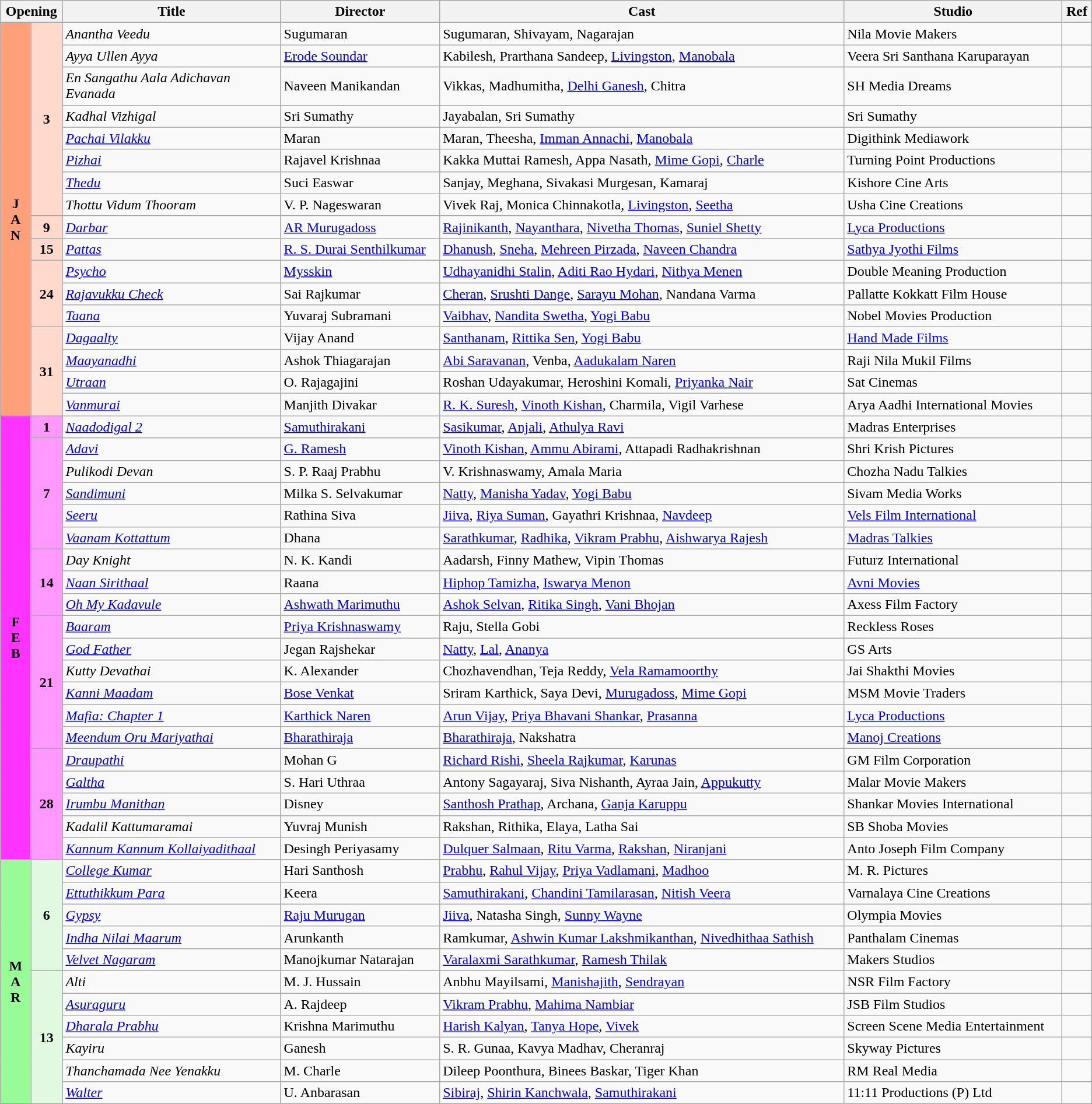<table class="wikitable sortable">
<tr>
<th colspan="2">Opening</th>
<th style="width:20%;">Title</th>
<th>Director</th>
<th>Cast</th>
<th>Studio</th>
<th>Ref</th>
</tr>
<tr>
<td rowspan="17" style="text-align:center; background:#ffa07a; textcolor:#000;"><strong>J<br>A<br>N</strong></td>
<td rowspan="8" style="text-align:center; background:#ffdacc;"><strong>3</strong></td>
<td><em>Anantha Veedu</em></td>
<td>Sugumaran</td>
<td>Sugumaran, Shivayam, Nagarajan</td>
<td>Nila Movie Makers</td>
<td></td>
</tr>
<tr>
<td><em>Ayya Ullen Ayya</em></td>
<td><a href='#'>Erode Soundar</a></td>
<td>Kabilesh, Prarthana Sandeep, <a href='#'>Livingston</a>, <a href='#'>Manobala</a></td>
<td>Veera Sri Santhana Karuparayan</td>
<td></td>
</tr>
<tr>
<td><em>En Sangathu Aala Adichavan Evanada</em></td>
<td>Naveen Manikandan</td>
<td>Vikkas, Madhumitha, <a href='#'>Delhi Ganesh</a>, Chitra</td>
<td>SH Media Dreams</td>
<td></td>
</tr>
<tr>
<td><em>Kadhal Vizhigal</em></td>
<td>Sri Sumathy</td>
<td>Jayabalan, Sri Sumathy</td>
<td>Sri Sumathy</td>
<td></td>
</tr>
<tr>
<td><em><a href='#'>Pachai Vilakku</a></em></td>
<td>Maran</td>
<td>Maran, Theesha, <a href='#'>Imman Annachi</a>, <a href='#'>Manobala</a></td>
<td>Digithink Mediawork</td>
<td></td>
</tr>
<tr>
<td><em><a href='#'>Pizhai</a></em></td>
<td>Rajavel Krishnaa</td>
<td>Kakka Muttai Ramesh, Appa Nasath, <a href='#'>Mime Gopi</a>, <a href='#'>Charle</a></td>
<td>Turning Point Productions</td>
<td></td>
</tr>
<tr>
<td><em><a href='#'>Thedu</a></em></td>
<td>Suci Easwar</td>
<td>Sanjay, Meghana, Sivakasi Murgesan, Kamaraj</td>
<td>Kishore Cine Arts</td>
<td></td>
</tr>
<tr>
<td><em>Thottu Vidum Thooram</em></td>
<td>V. P. Nageswaran</td>
<td>Vivek Raj, Monica Chinnakotla, <a href='#'>Livingston</a>, <a href='#'>Seetha</a></td>
<td>Usha Cine Creations</td>
<td></td>
</tr>
<tr>
<td style="text-align:center; background:#ffdacc;"><strong>9</strong></td>
<td><em><a href='#'>Darbar</a></em></td>
<td><a href='#'>AR Murugadoss</a></td>
<td><a href='#'>Rajinikanth</a>, <a href='#'>Nayanthara</a>, <a href='#'>Nivetha Thomas</a>, <a href='#'>Suniel Shetty</a></td>
<td><a href='#'>Lyca Productions</a></td>
<td></td>
</tr>
<tr>
<td style="text-align:center; background:#ffdacc;"><strong>15</strong></td>
<td><em><a href='#'>Pattas</a></em></td>
<td><a href='#'>R. S. Durai Senthilkumar</a></td>
<td><a href='#'>Dhanush</a>, <a href='#'>Sneha</a>, <a href='#'>Mehreen Pirzada</a>, <a href='#'>Naveen Chandra</a></td>
<td><a href='#'>Sathya Jyothi Films</a></td>
<td></td>
</tr>
<tr>
<td rowspan="3" style="text-align:center; background:#ffdacc;"><strong>24</strong></td>
<td><em><a href='#'>Psycho</a></em></td>
<td><a href='#'>Mysskin</a></td>
<td><a href='#'>Udhayanidhi Stalin</a>, <a href='#'>Aditi Rao Hydari</a>, <a href='#'>Nithya Menen</a></td>
<td>Double Meaning Production</td>
<td></td>
</tr>
<tr>
<td><em><a href='#'>Rajavukku Check</a></em></td>
<td>Sai Rajkumar</td>
<td><a href='#'>Cheran</a>, <a href='#'>Srushti Dange</a>, <a href='#'>Sarayu Mohan</a>, Nandana Varma</td>
<td>Pallatte Kokkatt Film House</td>
<td></td>
</tr>
<tr>
<td><em><a href='#'>Taana</a></em></td>
<td>Yuvaraj Subramani</td>
<td><a href='#'>Vaibhav</a>, <a href='#'>Nandita Swetha</a>, <a href='#'>Yogi Babu</a></td>
<td>Nobel Movies Production</td>
<td></td>
</tr>
<tr>
<td rowspan="4" style="text-align:center; background:#ffdacc;"><strong>31</strong></td>
<td><em><a href='#'>Dagaalty</a></em></td>
<td>Vijay Anand</td>
<td><a href='#'>Santhanam</a>, <a href='#'>Rittika Sen</a>, <a href='#'>Yogi Babu</a></td>
<td><a href='#'>Hand Made Films</a></td>
<td></td>
</tr>
<tr>
<td><em><a href='#'>Maayanadhi</a></em></td>
<td>Ashok Thiagarajan</td>
<td><a href='#'>Abi Saravanan</a>, Venba, <a href='#'>Aadukalam Naren</a></td>
<td>Raji Nila Mukil Films</td>
<td></td>
</tr>
<tr>
<td><em><a href='#'>Utraan</a></em></td>
<td>O. Rajagajini</td>
<td>Roshan Udayakumar, Heroshini Komali, <a href='#'>Priyanka Nair</a></td>
<td>Sat Cinemas</td>
<td></td>
</tr>
<tr>
<td><em><a href='#'>Vanmurai</a></em></td>
<td>Manjith Divakar</td>
<td><a href='#'>R. K. Suresh</a>, <a href='#'>Vinoth Kishan</a>, Charmila, Vigil Varhese</td>
<td>Arya Aadhi International Movies</td>
<td></td>
</tr>
<tr>
<td rowspan="20" style="text-align:center; background:#ff33ff; textcolor:;"><strong>F<br>E<br>B</strong></td>
<td style="text-align:center; background:#ff99ff;"><strong>1</strong></td>
<td><em><a href='#'>Naadodigal 2</a></em></td>
<td><a href='#'>Samuthirakani</a></td>
<td><a href='#'>Sasikumar</a>, <a href='#'>Anjali</a>, <a href='#'>Athulya Ravi</a></td>
<td>Madras Enterprises</td>
<td></td>
</tr>
<tr>
<td rowspan="5" style="text-align:center; background:#ff99ff;"><strong>7</strong></td>
<td><em><a href='#'>Adavi</a></em></td>
<td><a href='#'>G. Ramesh</a></td>
<td><a href='#'>Vinoth Kishan</a>, <a href='#'>Ammu Abirami</a>, Attapadi Radhakrishnan</td>
<td>Shri Krish Pictures</td>
<td></td>
</tr>
<tr>
<td><em>Pulikodi Devan</em></td>
<td>S. P. Raaj Prabhu</td>
<td>V. Krishnaswamy, Amala Maria</td>
<td>Chozha Nadu Talkies</td>
<td></td>
</tr>
<tr>
<td><em><a href='#'>Sandimuni</a></em></td>
<td>Milka S. Selvakumar</td>
<td><a href='#'>Natty</a>, <a href='#'>Manisha Yadav</a>, <a href='#'>Yogi Babu</a></td>
<td>Sivam Media Works</td>
<td></td>
</tr>
<tr>
<td><em><a href='#'>Seeru</a></em></td>
<td>Rathina Siva</td>
<td><a href='#'>Jiiva</a>, <a href='#'>Riya Suman</a>, Gayathri Krishnaa, <a href='#'>Navdeep</a></td>
<td><a href='#'>Vels Film International</a></td>
<td></td>
</tr>
<tr>
<td><em><a href='#'>Vaanam Kottattum</a></em></td>
<td>Dhana</td>
<td><a href='#'>Sarathkumar</a>, <a href='#'>Radhika</a>, <a href='#'>Vikram Prabhu</a>, <a href='#'>Aishwarya Rajesh</a></td>
<td><a href='#'>Madras Talkies</a></td>
<td></td>
</tr>
<tr>
<td rowspan="3" style="text-align:center; background:#ff99ff;"><strong>14</strong></td>
<td><em>Day Knight</em></td>
<td>N. K. Kandi</td>
<td>Aadarsh, Finny Mathew, Vipin Thomas</td>
<td>Futurz International</td>
<td></td>
</tr>
<tr>
<td><em><a href='#'>Naan Sirithaal</a></em></td>
<td>Raana</td>
<td><a href='#'>Hiphop Tamizha</a>, <a href='#'>Iswarya Menon</a></td>
<td><a href='#'>Avni Movies</a></td>
<td></td>
</tr>
<tr>
<td><em><a href='#'>Oh My Kadavule</a></em></td>
<td><a href='#'>Ashwath Marimuthu</a></td>
<td><a href='#'>Ashok Selvan</a>, <a href='#'>Ritika Singh</a>, <a href='#'>Vani Bhojan</a></td>
<td>Axess Film Factory</td>
<td></td>
</tr>
<tr>
<td rowspan="6" style="text-align:center; background:#ff99ff;"><strong>21</strong></td>
<td><em><a href='#'>Baaram</a></em></td>
<td><a href='#'>Priya Krishnaswamy</a></td>
<td>Raju, Stella Gobi</td>
<td>Reckless Roses</td>
<td></td>
</tr>
<tr>
<td><em><a href='#'>God Father</a></em></td>
<td>Jegan Rajshekar</td>
<td><a href='#'>Natty</a>, <a href='#'>Lal</a>, <a href='#'>Ananya</a></td>
<td>GS Arts</td>
<td></td>
</tr>
<tr>
<td><em>Kutty Devathai</em></td>
<td>K. Alexander</td>
<td>Chozhavendhan, Teja Reddy, <a href='#'>Vela Ramamoorthy</a></td>
<td>Jai Shakthi Movies</td>
<td></td>
</tr>
<tr>
<td><em><a href='#'>Kanni Maadam</a></em></td>
<td><a href='#'>Bose Venkat</a></td>
<td>Sriram Karthick, Saya Devi, <a href='#'>Murugadoss</a>, <a href='#'>Mime Gopi</a></td>
<td>MSM Movie Traders</td>
<td></td>
</tr>
<tr>
<td><em><a href='#'>Mafia: Chapter 1</a></em></td>
<td><a href='#'>Karthick Naren</a></td>
<td><a href='#'>Arun Vijay</a>, <a href='#'>Priya Bhavani Shankar</a>, <a href='#'>Prasanna</a></td>
<td><a href='#'>Lyca Productions</a></td>
<td></td>
</tr>
<tr>
<td><em><a href='#'>Meendum Oru Mariyathai</a></em></td>
<td><a href='#'>Bharathiraja</a></td>
<td><a href='#'>Bharathiraja</a>, Nakshatra</td>
<td><a href='#'>Manoj Creations</a></td>
<td></td>
</tr>
<tr>
<td rowspan="5" style="text-align:center; background:#ff99ff;"><strong>28</strong></td>
<td><em><a href='#'>Draupathi</a></em></td>
<td>Mohan G</td>
<td><a href='#'>Richard Rishi</a>, <a href='#'>Sheela Rajkumar</a>, <a href='#'>Karunas</a></td>
<td>GM Film Corporation</td>
<td></td>
</tr>
<tr>
<td><em><a href='#'>Galtha</a></em></td>
<td>S. Hari Uthraa</td>
<td>Antony Sagayaraj, Siva Nishanth, Ayraa Jain, <a href='#'>Appukutty</a></td>
<td>Malar Movie Makers</td>
<td></td>
</tr>
<tr>
<td><em><a href='#'>Irumbu Manithan</a></em></td>
<td>Disney</td>
<td><a href='#'>Santhosh Prathap</a>, Archana, <a href='#'>Ganja Karuppu</a></td>
<td>Shankar Movies International</td>
<td></td>
</tr>
<tr>
<td><em>Kadalil Kattumaramai</em></td>
<td>Yuvraj Munish</td>
<td>Rakshan, Rithika, Elaya, Latha Sai</td>
<td>SB Shoba Movies</td>
<td></td>
</tr>
<tr>
<td><em><a href='#'>Kannum Kannum Kollaiyadithaal</a></em></td>
<td>Desingh Periyasamy</td>
<td><a href='#'>Dulquer Salmaan</a>, <a href='#'>Ritu Varma</a>, <a href='#'>Rakshan</a>, <a href='#'>Niranjani</a></td>
<td>Anto Joseph Film Company</td>
<td></td>
</tr>
<tr>
<td rowspan="11" style="text-align:center; background:#98fb98; textcolor:#000;"><strong>M<br>A<br>R</strong></td>
<td rowspan="5" style="text-align:center; background:#e0f9e0;"><strong>6</strong></td>
<td><em><a href='#'>College Kumar</a></em></td>
<td>Hari Santhosh</td>
<td><a href='#'>Prabhu</a>, <a href='#'>Rahul Vijay</a>, <a href='#'>Priya Vadlamani</a>, <a href='#'>Madhoo</a></td>
<td>M. R. Pictures</td>
<td></td>
</tr>
<tr>
<td><em><a href='#'>Ettuthikkum Para</a></em></td>
<td>Keera</td>
<td><a href='#'>Samuthirakani</a>, <a href='#'>Chandini Tamilarasan</a>, <a href='#'>Nitish Veera</a></td>
<td>Varnalaya Cine Creations</td>
<td></td>
</tr>
<tr>
<td><em><a href='#'>Gypsy</a></em></td>
<td><a href='#'>Raju Murugan</a></td>
<td><a href='#'>Jiiva</a>, Natasha Singh, <a href='#'>Sunny Wayne</a></td>
<td>Olympia Movies</td>
<td></td>
</tr>
<tr>
<td><em><a href='#'>Indha Nilai Maarum</a></em></td>
<td>Arunkanth</td>
<td>Ramkumar, <a href='#'>Ashwin Kumar Lakshmikanthan</a>, <a href='#'>Nivedhithaa Sathish</a></td>
<td>Panthalam Cinemas</td>
<td></td>
</tr>
<tr>
<td><em><a href='#'>Velvet Nagaram</a></em></td>
<td>Manojkumar Natarajan</td>
<td><a href='#'>Varalaxmi Sarathkumar</a>, <a href='#'>Ramesh Thilak</a></td>
<td>Makers Studios</td>
<td></td>
</tr>
<tr>
<td rowspan="6" style="text-align:center; background:#e0f9e0;"><strong>13</strong></td>
<td><em>Alti</em></td>
<td>M. J. Hussain</td>
<td>Anbhu Mayilsami, <a href='#'>Manishajith</a>, <a href='#'>Sendrayan</a></td>
<td>NSR Film Factory</td>
<td></td>
</tr>
<tr>
<td><em><a href='#'>Asuraguru</a></em></td>
<td>A. Rajdeep</td>
<td><a href='#'>Vikram Prabhu</a>, <a href='#'>Mahima Nambiar</a></td>
<td>JSB Film Studios</td>
<td></td>
</tr>
<tr>
<td><em><a href='#'>Dharala Prabhu</a></em></td>
<td>Krishna Marimuthu</td>
<td><a href='#'>Harish Kalyan</a>, <a href='#'>Tanya Hope</a>, <a href='#'>Vivek</a></td>
<td>Screen Scene Media Entertainment</td>
<td></td>
</tr>
<tr>
<td><em>Kayiru</em></td>
<td>Ganesh</td>
<td>S. R. Gunaa, Kavya Madhav, Cheranraj</td>
<td>Skyway Pictures</td>
<td></td>
</tr>
<tr>
<td><em>Thanchamada Nee Yenakku</em></td>
<td>M. Charle</td>
<td>Dileep Poonthura, Binees Baskar, Tiger Khan</td>
<td>RM Real Media</td>
<td></td>
</tr>
<tr>
<td><em><a href='#'>Walter</a></em></td>
<td>U. Anbarasan</td>
<td><a href='#'>Sibiraj</a>, <a href='#'>Shirin Kanchwala</a>, <a href='#'>Samuthirakani</a></td>
<td>11:11 Productions (P) Ltd</td>
<td></td>
</tr>
</table>
